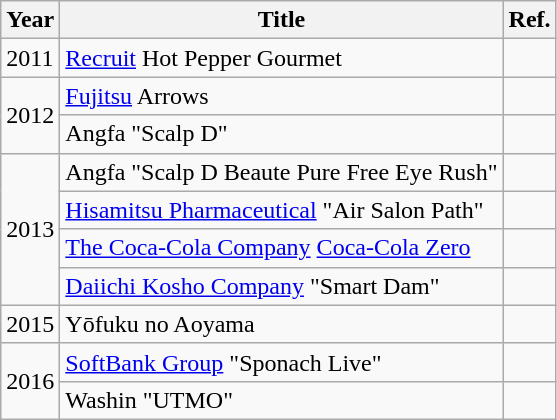<table class="wikitable">
<tr>
<th>Year</th>
<th>Title</th>
<th>Ref.</th>
</tr>
<tr>
<td>2011</td>
<td><a href='#'>Recruit</a> Hot Pepper Gourmet</td>
<td></td>
</tr>
<tr>
<td rowspan="2">2012</td>
<td><a href='#'>Fujitsu</a> Arrows</td>
<td></td>
</tr>
<tr>
<td>Angfa "Scalp D"</td>
<td></td>
</tr>
<tr>
<td rowspan="4">2013</td>
<td>Angfa "Scalp D Beaute Pure Free Eye Rush"</td>
<td></td>
</tr>
<tr>
<td><a href='#'>Hisamitsu Pharmaceutical</a> "Air Salon Path"</td>
<td></td>
</tr>
<tr>
<td><a href='#'>The Coca-Cola Company</a> <a href='#'>Coca-Cola Zero</a></td>
<td></td>
</tr>
<tr>
<td><a href='#'>Daiichi Kosho Company</a> "Smart Dam"</td>
<td></td>
</tr>
<tr>
<td>2015</td>
<td>Yōfuku no Aoyama</td>
<td></td>
</tr>
<tr>
<td rowspan="2">2016</td>
<td><a href='#'>SoftBank Group</a> "Sponach Live"</td>
<td></td>
</tr>
<tr>
<td>Washin "UTMO"</td>
<td></td>
</tr>
</table>
